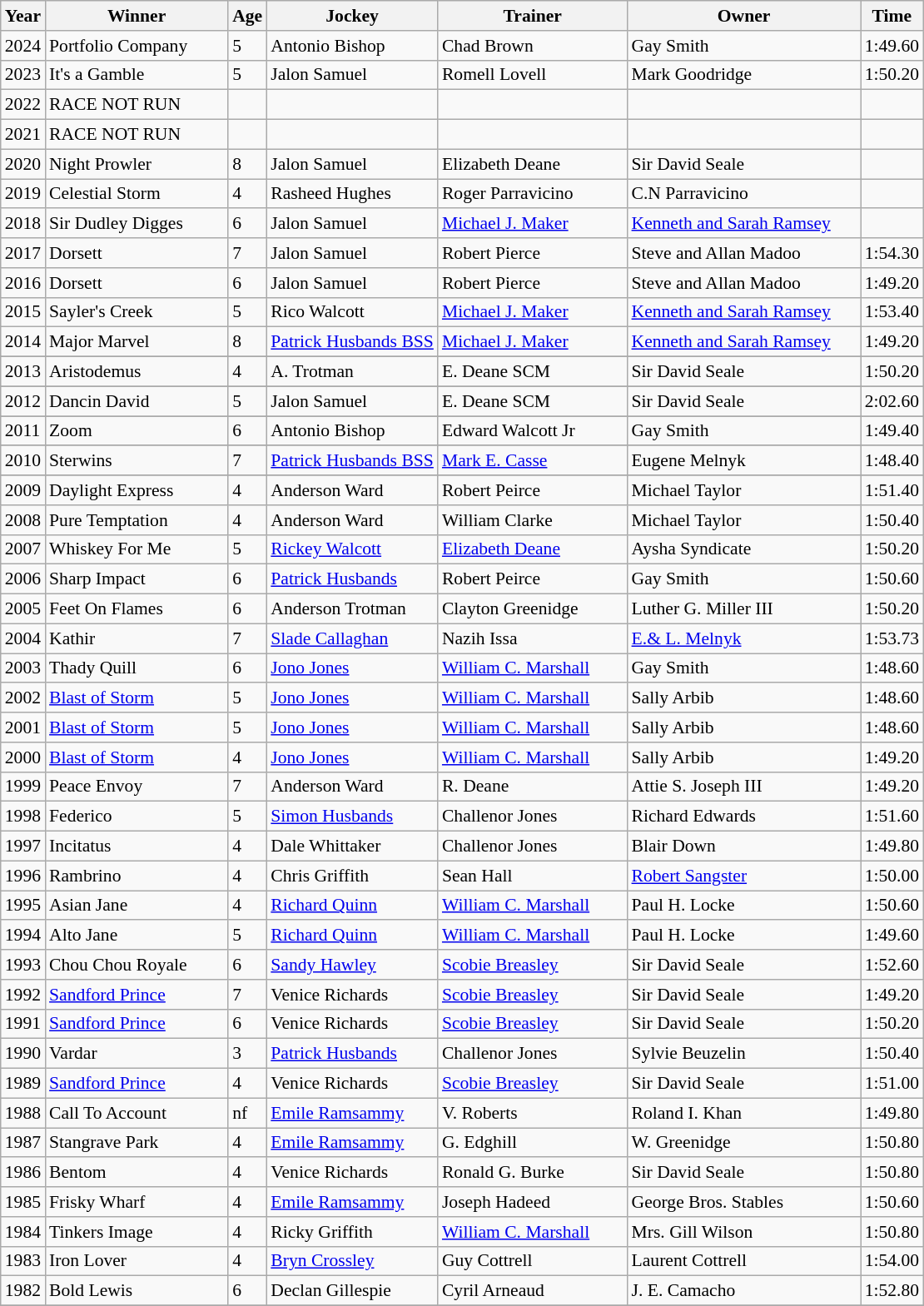<table class="wikitable sortable" style="font-size:90%">
<tr>
<th style="Sayler's Creek">Year<br></th>
<th style="width:140px">Winner<br></th>
<th>Age<br></th>
<th style="Rico Walcott">Jockey<br></th>
<th style="width:145px">Trainer<br></th>
<th style="width:180px">Owner<br></th>
<th>Time</th>
</tr>
<tr>
<td>2024</td>
<td>Portfolio Company</td>
<td>5</td>
<td>Antonio Bishop</td>
<td>Chad Brown</td>
<td>Gay Smith</td>
<td>1:49.60</td>
</tr>
<tr>
<td>2023</td>
<td>It's a Gamble</td>
<td>5</td>
<td>Jalon Samuel</td>
<td>Romell Lovell</td>
<td>Mark Goodridge</td>
<td>1:50.20</td>
</tr>
<tr>
<td>2022</td>
<td>RACE NOT RUN</td>
<td></td>
<td></td>
<td></td>
<td></td>
<td></td>
</tr>
<tr>
<td>2021</td>
<td>RACE NOT RUN</td>
<td></td>
<td></td>
<td></td>
<td></td>
<td></td>
</tr>
<tr>
<td>2020</td>
<td>Night Prowler</td>
<td>8</td>
<td>Jalon Samuel</td>
<td>Elizabeth Deane</td>
<td>Sir David Seale</td>
<td></td>
</tr>
<tr>
<td>2019</td>
<td>Celestial Storm</td>
<td>4</td>
<td>Rasheed Hughes</td>
<td>Roger Parravicino</td>
<td>C.N Parravicino</td>
<td></td>
</tr>
<tr>
<td>2018</td>
<td>Sir Dudley Digges</td>
<td>6</td>
<td>Jalon Samuel</td>
<td><a href='#'>Michael J. Maker</a></td>
<td><a href='#'>Kenneth and Sarah Ramsey</a></td>
<td></td>
</tr>
<tr>
<td>2017</td>
<td>Dorsett</td>
<td>7</td>
<td>Jalon Samuel</td>
<td>Robert Pierce</td>
<td>Steve and Allan Madoo</td>
<td>1:54.30</td>
</tr>
<tr>
<td>2016</td>
<td>Dorsett</td>
<td>6</td>
<td>Jalon Samuel</td>
<td>Robert Pierce</td>
<td>Steve and Allan Madoo</td>
<td>1:49.20</td>
</tr>
<tr>
<td>2015</td>
<td>Sayler's Creek</td>
<td>5</td>
<td>Rico Walcott</td>
<td><a href='#'>Michael J. Maker</a></td>
<td><a href='#'>Kenneth and Sarah Ramsey</a></td>
<td>1:53.40</td>
</tr>
<tr>
<td>2014</td>
<td>Major Marvel</td>
<td>8</td>
<td><a href='#'>Patrick Husbands BSS</a></td>
<td><a href='#'>Michael J. Maker</a></td>
<td><a href='#'>Kenneth and Sarah Ramsey</a></td>
<td>1:49.20</td>
</tr>
<tr>
</tr>
<tr>
</tr>
<tr>
<td>2013</td>
<td>Aristodemus</td>
<td>4</td>
<td>A. Trotman</td>
<td>E. Deane SCM</td>
<td>Sir David Seale</td>
<td>1:50.20</td>
</tr>
<tr>
</tr>
<tr>
<td>2012</td>
<td>Dancin David</td>
<td>5</td>
<td>Jalon Samuel</td>
<td>E. Deane SCM</td>
<td>Sir David Seale</td>
<td>2:02.60</td>
</tr>
<tr>
</tr>
<tr>
<td>2011</td>
<td>Zoom</td>
<td>6</td>
<td>Antonio Bishop</td>
<td>Edward Walcott Jr</td>
<td>Gay Smith</td>
<td>1:49.40</td>
</tr>
<tr>
</tr>
<tr>
<td>2010</td>
<td>Sterwins</td>
<td>7</td>
<td><a href='#'>Patrick Husbands BSS</a></td>
<td><a href='#'>Mark E. Casse</a></td>
<td>Eugene Melnyk</td>
<td>1:48.40</td>
</tr>
<tr>
</tr>
<tr>
<td>2009</td>
<td>Daylight Express</td>
<td>4</td>
<td>Anderson Ward</td>
<td>Robert Peirce</td>
<td>Michael Taylor</td>
<td>1:51.40</td>
</tr>
<tr>
<td>2008</td>
<td>Pure Temptation</td>
<td>4</td>
<td>Anderson Ward</td>
<td>William Clarke</td>
<td>Michael Taylor</td>
<td>1:50.40</td>
</tr>
<tr>
<td>2007</td>
<td>Whiskey For Me</td>
<td>5</td>
<td><a href='#'>Rickey Walcott</a></td>
<td><a href='#'>Elizabeth Deane</a></td>
<td>Aysha Syndicate</td>
<td>1:50.20</td>
</tr>
<tr>
<td>2006</td>
<td>Sharp Impact</td>
<td>6</td>
<td><a href='#'>Patrick Husbands</a></td>
<td>Robert Peirce</td>
<td>Gay Smith</td>
<td>1:50.60</td>
</tr>
<tr>
<td>2005</td>
<td>Feet On Flames</td>
<td>6</td>
<td>Anderson Trotman</td>
<td>Clayton Greenidge</td>
<td>Luther G. Miller III</td>
<td>1:50.20</td>
</tr>
<tr>
<td>2004</td>
<td>Kathir</td>
<td>7</td>
<td><a href='#'>Slade Callaghan</a></td>
<td>Nazih Issa</td>
<td><a href='#'>E.& L. Melnyk</a></td>
<td>1:53.73</td>
</tr>
<tr>
<td>2003</td>
<td>Thady Quill</td>
<td>6</td>
<td><a href='#'>Jono Jones</a></td>
<td><a href='#'>William C. Marshall</a></td>
<td>Gay Smith</td>
<td>1:48.60</td>
</tr>
<tr>
<td>2002</td>
<td><a href='#'>Blast of Storm</a></td>
<td>5</td>
<td><a href='#'>Jono Jones</a></td>
<td><a href='#'>William C. Marshall</a></td>
<td>Sally Arbib</td>
<td>1:48.60</td>
</tr>
<tr>
<td>2001</td>
<td><a href='#'>Blast of Storm</a></td>
<td>5</td>
<td><a href='#'>Jono Jones</a></td>
<td><a href='#'>William C. Marshall</a></td>
<td>Sally Arbib</td>
<td>1:48.60</td>
</tr>
<tr>
<td>2000</td>
<td><a href='#'>Blast of Storm</a></td>
<td>4</td>
<td><a href='#'>Jono Jones</a></td>
<td><a href='#'>William C. Marshall</a></td>
<td>Sally Arbib</td>
<td>1:49.20</td>
</tr>
<tr>
<td>1999</td>
<td>Peace Envoy</td>
<td>7</td>
<td>Anderson Ward</td>
<td>R. Deane</td>
<td>Attie S. Joseph III</td>
<td>1:49.20</td>
</tr>
<tr>
<td>1998</td>
<td>Federico</td>
<td>5</td>
<td><a href='#'>Simon Husbands</a></td>
<td>Challenor Jones</td>
<td>Richard Edwards</td>
<td>1:51.60</td>
</tr>
<tr>
<td>1997</td>
<td>Incitatus</td>
<td>4</td>
<td>Dale Whittaker</td>
<td>Challenor Jones</td>
<td>Blair Down</td>
<td>1:49.80</td>
</tr>
<tr>
<td>1996</td>
<td>Rambrino</td>
<td>4</td>
<td>Chris Griffith</td>
<td>Sean Hall</td>
<td><a href='#'>Robert Sangster</a></td>
<td>1:50.00</td>
</tr>
<tr>
<td>1995</td>
<td>Asian Jane</td>
<td>4</td>
<td><a href='#'>Richard Quinn</a></td>
<td><a href='#'>William C. Marshall</a></td>
<td>Paul H. Locke</td>
<td>1:50.60</td>
</tr>
<tr>
<td>1994</td>
<td>Alto Jane</td>
<td>5</td>
<td><a href='#'>Richard Quinn</a></td>
<td><a href='#'>William C. Marshall</a></td>
<td>Paul H. Locke</td>
<td>1:49.60</td>
</tr>
<tr>
<td>1993</td>
<td>Chou Chou Royale</td>
<td>6</td>
<td><a href='#'>Sandy Hawley</a></td>
<td><a href='#'>Scobie Breasley</a></td>
<td>Sir David Seale</td>
<td>1:52.60</td>
</tr>
<tr>
<td>1992</td>
<td><a href='#'>Sandford Prince</a></td>
<td>7</td>
<td>Venice Richards</td>
<td><a href='#'>Scobie Breasley</a></td>
<td>Sir David Seale</td>
<td>1:49.20</td>
</tr>
<tr>
<td>1991</td>
<td><a href='#'>Sandford Prince</a></td>
<td>6</td>
<td>Venice Richards</td>
<td><a href='#'>Scobie Breasley</a></td>
<td>Sir David Seale</td>
<td>1:50.20</td>
</tr>
<tr>
<td>1990</td>
<td>Vardar</td>
<td>3</td>
<td><a href='#'>Patrick Husbands</a></td>
<td>Challenor Jones</td>
<td>Sylvie Beuzelin</td>
<td>1:50.40</td>
</tr>
<tr>
<td>1989</td>
<td><a href='#'>Sandford Prince</a></td>
<td>4</td>
<td>Venice Richards</td>
<td><a href='#'>Scobie Breasley</a></td>
<td>Sir David Seale</td>
<td>1:51.00</td>
</tr>
<tr>
<td>1988</td>
<td>Call To Account</td>
<td>nf</td>
<td><a href='#'>Emile Ramsammy</a></td>
<td>V. Roberts</td>
<td>Roland I. Khan</td>
<td>1:49.80</td>
</tr>
<tr>
<td>1987</td>
<td>Stangrave Park</td>
<td>4</td>
<td><a href='#'>Emile Ramsammy</a></td>
<td>G. Edghill</td>
<td>W. Greenidge</td>
<td>1:50.80</td>
</tr>
<tr>
<td>1986</td>
<td>Bentom</td>
<td>4</td>
<td>Venice Richards</td>
<td>Ronald G. Burke</td>
<td>Sir David Seale</td>
<td>1:50.80</td>
</tr>
<tr>
<td>1985</td>
<td>Frisky Wharf</td>
<td>4</td>
<td><a href='#'>Emile Ramsammy</a></td>
<td>Joseph Hadeed</td>
<td>George Bros. Stables</td>
<td>1:50.60</td>
</tr>
<tr>
<td>1984</td>
<td>Tinkers Image</td>
<td>4</td>
<td>Ricky Griffith</td>
<td><a href='#'>William C. Marshall</a></td>
<td>Mrs. Gill Wilson</td>
<td>1:50.80</td>
</tr>
<tr>
<td>1983</td>
<td>Iron Lover</td>
<td>4</td>
<td><a href='#'>Bryn Crossley</a></td>
<td>Guy Cottrell</td>
<td>Laurent Cottrell</td>
<td>1:54.00</td>
</tr>
<tr>
<td>1982</td>
<td>Bold Lewis</td>
<td>6</td>
<td>Declan Gillespie</td>
<td>Cyril Arneaud</td>
<td>J. E. Camacho</td>
<td>1:52.80</td>
</tr>
<tr>
</tr>
</table>
